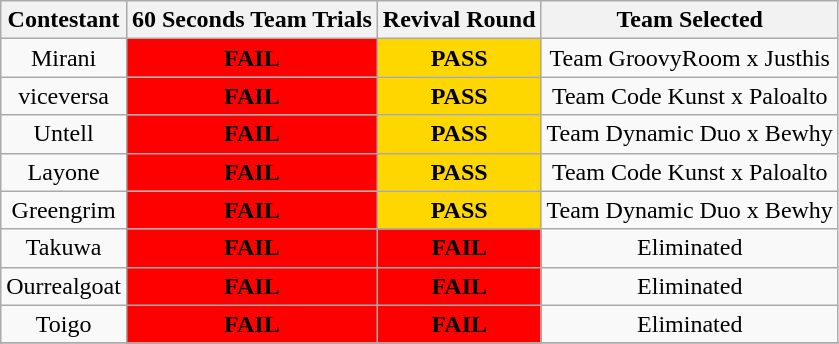<table class="wikitable" style="text-align:center">
<tr>
<th>Contestant</th>
<th>60 Seconds Team Trials</th>
<th>Revival Round</th>
<th>Team Selected</th>
</tr>
<tr>
<td>Mirani</td>
<td style="background:red"><strong>FAIL</strong></td>
<td style="background:gold"><strong>PASS</strong></td>
<td>Team GroovyRoom x Justhis</td>
</tr>
<tr>
<td>viceversa</td>
<td style="background:red"><strong>FAIL</strong></td>
<td style="background:gold"><strong>PASS</strong></td>
<td>Team Code Kunst x Paloalto</td>
</tr>
<tr>
<td>Untell</td>
<td style="background:red"><strong>FAIL</strong></td>
<td style="background:gold"><strong>PASS</strong></td>
<td>Team Dynamic Duo x Bewhy</td>
</tr>
<tr>
<td>Layone</td>
<td style="background:red"><strong>FAIL</strong></td>
<td style="background:gold"><strong>PASS</strong></td>
<td>Team Code Kunst x Paloalto</td>
</tr>
<tr>
<td>Greengrim</td>
<td style="background:red"><strong>FAIL</strong></td>
<td style="background:gold"><strong>PASS</strong></td>
<td>Team Dynamic Duo x Bewhy</td>
</tr>
<tr>
<td>Takuwa</td>
<td style="background:red"><strong>FAIL</strong></td>
<td style="background:red"><strong>FAIL</strong></td>
<td>Eliminated</td>
</tr>
<tr>
<td>Ourrealgoat</td>
<td style="background:red"><strong>FAIL</strong></td>
<td style="background:red"><strong>FAIL</strong></td>
<td>Eliminated</td>
</tr>
<tr>
<td>Toigo</td>
<td style="background:red"><strong>FAIL</strong></td>
<td style="background:red"><strong>FAIL</strong></td>
<td>Eliminated</td>
</tr>
<tr>
</tr>
</table>
